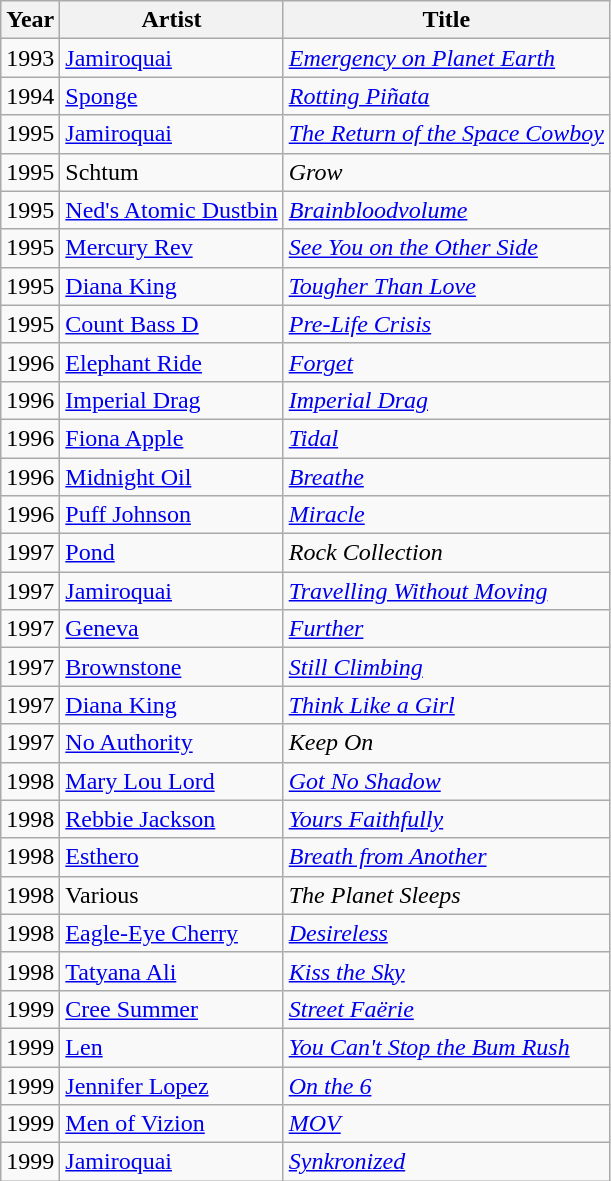<table class="wikitable sortable plainrowheaders" style="text-align: left">
<tr>
<th scope="col">Year</th>
<th scope="col">Artist</th>
<th scope="col">Title</th>
</tr>
<tr>
<td>1993</td>
<td><a href='#'>Jamiroquai</a></td>
<td><em><a href='#'>Emergency on Planet Earth</a></em></td>
</tr>
<tr>
<td>1994</td>
<td><a href='#'>Sponge</a></td>
<td><em><a href='#'>Rotting Piñata</a></em></td>
</tr>
<tr>
<td>1995</td>
<td><a href='#'>Jamiroquai</a></td>
<td><em><a href='#'>The Return of the Space Cowboy</a></em></td>
</tr>
<tr>
<td>1995</td>
<td>Schtum</td>
<td><em>Grow</em></td>
</tr>
<tr>
<td>1995</td>
<td><a href='#'>Ned's Atomic Dustbin</a></td>
<td><em><a href='#'>Brainbloodvolume</a></em></td>
</tr>
<tr>
<td>1995</td>
<td><a href='#'>Mercury Rev</a></td>
<td><em><a href='#'>See You on the Other Side</a></em></td>
</tr>
<tr>
<td>1995</td>
<td><a href='#'>Diana King</a></td>
<td><em><a href='#'>Tougher Than Love</a></em></td>
</tr>
<tr>
<td>1995</td>
<td><a href='#'>Count Bass D</a></td>
<td><em><a href='#'>Pre-Life Crisis</a></em></td>
</tr>
<tr>
<td>1996</td>
<td><a href='#'>Elephant Ride</a></td>
<td><em><a href='#'>Forget</a></em></td>
</tr>
<tr>
<td>1996</td>
<td><a href='#'>Imperial Drag</a></td>
<td><em><a href='#'>Imperial Drag</a></em></td>
</tr>
<tr>
<td>1996</td>
<td><a href='#'>Fiona Apple</a></td>
<td><em><a href='#'>Tidal</a></em></td>
</tr>
<tr>
<td>1996</td>
<td><a href='#'>Midnight Oil</a></td>
<td><em><a href='#'>Breathe</a></em></td>
</tr>
<tr>
<td>1996</td>
<td><a href='#'>Puff Johnson</a></td>
<td><em><a href='#'>Miracle</a></em></td>
</tr>
<tr>
<td>1997</td>
<td><a href='#'>Pond</a></td>
<td><em>Rock Collection</em></td>
</tr>
<tr>
<td>1997</td>
<td><a href='#'>Jamiroquai</a></td>
<td><em><a href='#'>Travelling Without Moving</a></em></td>
</tr>
<tr>
<td>1997</td>
<td><a href='#'>Geneva</a></td>
<td><em><a href='#'>Further</a></em></td>
</tr>
<tr>
<td>1997</td>
<td><a href='#'>Brownstone</a></td>
<td><em><a href='#'>Still Climbing</a></em></td>
</tr>
<tr>
<td>1997</td>
<td><a href='#'>Diana King</a></td>
<td><em><a href='#'>Think Like a Girl</a></em></td>
</tr>
<tr>
<td>1997</td>
<td><a href='#'>No Authority</a></td>
<td><em>Keep On</em></td>
</tr>
<tr>
<td>1998</td>
<td><a href='#'>Mary Lou Lord</a></td>
<td><em><a href='#'>Got No Shadow</a></em></td>
</tr>
<tr>
<td>1998</td>
<td><a href='#'>Rebbie Jackson</a></td>
<td><em><a href='#'>Yours Faithfully</a></em></td>
</tr>
<tr>
<td>1998</td>
<td><a href='#'>Esthero</a></td>
<td><em><a href='#'>Breath from Another</a></em></td>
</tr>
<tr>
<td>1998</td>
<td>Various</td>
<td><em>The Planet Sleeps</em></td>
</tr>
<tr>
<td>1998</td>
<td><a href='#'>Eagle-Eye Cherry</a></td>
<td><em><a href='#'>Desireless</a></em></td>
</tr>
<tr>
<td>1998</td>
<td><a href='#'>Tatyana Ali</a></td>
<td><em><a href='#'>Kiss the Sky</a></em></td>
</tr>
<tr>
<td>1999</td>
<td><a href='#'>Cree Summer</a></td>
<td><em><a href='#'>Street Faërie</a></em></td>
</tr>
<tr>
<td>1999</td>
<td><a href='#'>Len</a></td>
<td><em><a href='#'>You Can't Stop the Bum Rush</a></em></td>
</tr>
<tr>
<td>1999</td>
<td><a href='#'>Jennifer Lopez</a></td>
<td><em><a href='#'>On the 6</a></em></td>
</tr>
<tr>
<td>1999</td>
<td><a href='#'>Men of Vizion</a></td>
<td><em><a href='#'>MOV</a></em></td>
</tr>
<tr>
<td>1999</td>
<td><a href='#'>Jamiroquai</a></td>
<td><em><a href='#'>Synkronized</a></em></td>
</tr>
</table>
